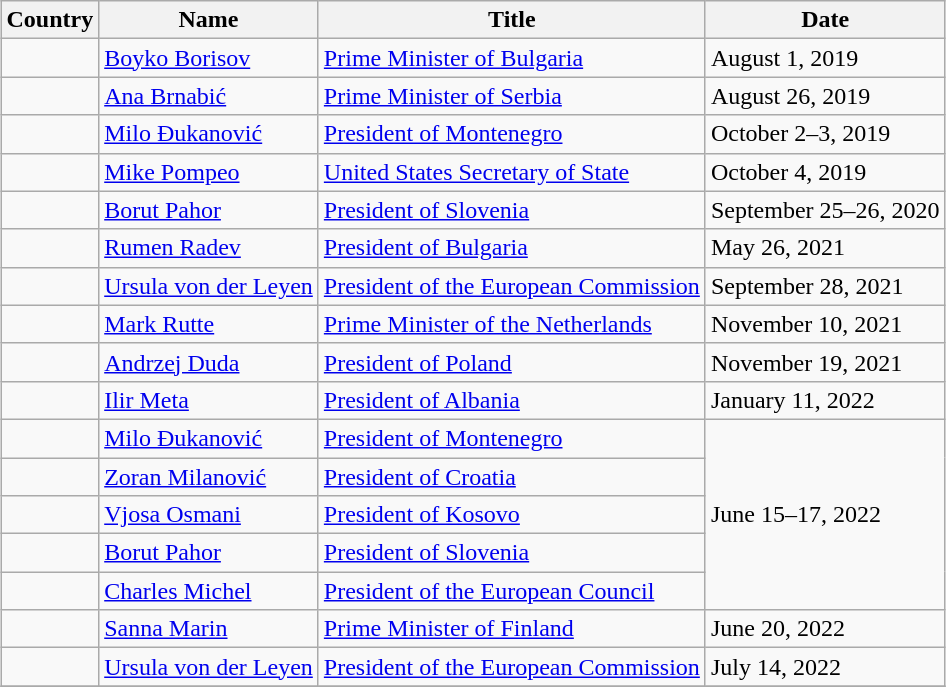<table class="wikitable sortable" style="margin:1em auto 1em auto;">
<tr>
<th class="unsortable">Country</th>
<th>Name</th>
<th class="unsortable">Title</th>
<th class="unsortable">Date</th>
</tr>
<tr>
<td></td>
<td><a href='#'>Boyko Borisov</a></td>
<td><a href='#'>Prime Minister of Bulgaria</a></td>
<td>August 1, 2019</td>
</tr>
<tr>
<td></td>
<td><a href='#'>Ana Brnabić</a></td>
<td><a href='#'>Prime Minister of Serbia</a></td>
<td>August 26, 2019</td>
</tr>
<tr>
<td></td>
<td><a href='#'>Milo Đukanović</a></td>
<td><a href='#'>President of Montenegro</a></td>
<td>October 2–3, 2019</td>
</tr>
<tr>
<td></td>
<td><a href='#'>Mike Pompeo</a></td>
<td><a href='#'>United States Secretary of State</a></td>
<td>October 4, 2019</td>
</tr>
<tr>
<td></td>
<td><a href='#'>Borut Pahor</a></td>
<td><a href='#'>President of Slovenia</a></td>
<td>September 25–26, 2020 </td>
</tr>
<tr>
<td></td>
<td><a href='#'>Rumen Radev</a></td>
<td><a href='#'>President of Bulgaria</a></td>
<td>May 26, 2021</td>
</tr>
<tr>
<td></td>
<td><a href='#'>Ursula von der Leyen</a></td>
<td><a href='#'>President of the European Commission</a></td>
<td>September 28, 2021</td>
</tr>
<tr>
<td></td>
<td><a href='#'>Mark Rutte</a></td>
<td><a href='#'>Prime Minister of the Netherlands</a></td>
<td>November 10, 2021</td>
</tr>
<tr>
<td></td>
<td><a href='#'>Andrzej Duda</a></td>
<td><a href='#'>President of Poland</a></td>
<td>November 19, 2021</td>
</tr>
<tr>
<td></td>
<td><a href='#'>Ilir Meta</a></td>
<td><a href='#'>President of Albania</a></td>
<td>January 11, 2022</td>
</tr>
<tr>
<td></td>
<td><a href='#'>Milo Đukanović</a></td>
<td><a href='#'>President of Montenegro</a></td>
<td rowspan="5">June 15–17, 2022</td>
</tr>
<tr>
<td></td>
<td><a href='#'>Zoran Milanović</a></td>
<td><a href='#'>President of Croatia</a></td>
</tr>
<tr>
<td></td>
<td><a href='#'>Vjosa Osmani</a></td>
<td><a href='#'>President of Kosovo</a></td>
</tr>
<tr>
<td></td>
<td><a href='#'>Borut Pahor</a></td>
<td><a href='#'>President of Slovenia</a></td>
</tr>
<tr>
<td></td>
<td><a href='#'>Charles Michel</a></td>
<td><a href='#'>President of the European Council</a></td>
</tr>
<tr>
<td></td>
<td><a href='#'>Sanna Marin</a></td>
<td><a href='#'>Prime Minister of Finland</a></td>
<td>June 20, 2022</td>
</tr>
<tr>
<td></td>
<td><a href='#'>Ursula von der Leyen</a></td>
<td><a href='#'>President of the European Commission</a></td>
<td>July 14, 2022</td>
</tr>
<tr>
</tr>
</table>
